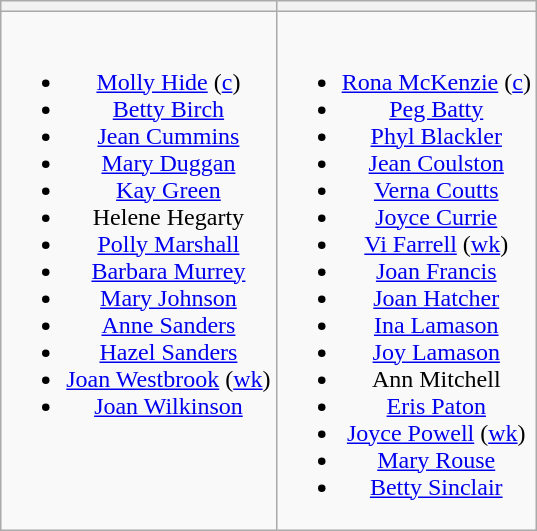<table class="wikitable" style="text-align:center">
<tr>
<th></th>
<th></th>
</tr>
<tr style="vertical-align:top">
<td><br><ul><li><a href='#'>Molly Hide</a> (<a href='#'>c</a>)</li><li><a href='#'>Betty Birch</a></li><li><a href='#'>Jean Cummins</a></li><li><a href='#'>Mary Duggan</a></li><li><a href='#'>Kay Green</a></li><li>Helene Hegarty</li><li><a href='#'>Polly Marshall</a></li><li><a href='#'>Barbara Murrey</a></li><li><a href='#'>Mary Johnson</a></li><li><a href='#'>Anne Sanders</a></li><li><a href='#'>Hazel Sanders</a></li><li><a href='#'>Joan Westbrook</a> (<a href='#'>wk</a>)</li><li><a href='#'>Joan Wilkinson</a></li></ul></td>
<td><br><ul><li><a href='#'>Rona McKenzie</a> (<a href='#'>c</a>)</li><li><a href='#'>Peg Batty</a></li><li><a href='#'>Phyl Blackler</a></li><li><a href='#'>Jean Coulston</a></li><li><a href='#'>Verna Coutts</a></li><li><a href='#'>Joyce Currie</a></li><li><a href='#'>Vi Farrell</a> (<a href='#'>wk</a>)</li><li><a href='#'>Joan Francis</a></li><li><a href='#'>Joan Hatcher</a></li><li><a href='#'>Ina Lamason</a></li><li><a href='#'>Joy Lamason</a></li><li>Ann Mitchell</li><li><a href='#'>Eris Paton</a></li><li><a href='#'>Joyce Powell</a> (<a href='#'>wk</a>)</li><li><a href='#'>Mary Rouse</a></li><li><a href='#'>Betty Sinclair</a></li></ul></td>
</tr>
</table>
